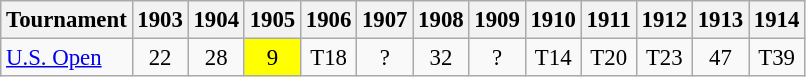<table class="wikitable" style="font-size:95%;text-align:center;">
<tr>
<th>Tournament</th>
<th>1903</th>
<th>1904</th>
<th>1905</th>
<th>1906</th>
<th>1907</th>
<th>1908</th>
<th>1909</th>
<th>1910</th>
<th>1911</th>
<th>1912</th>
<th>1913</th>
<th>1914</th>
</tr>
<tr>
<td align=left><a href='#'>U.S. Open</a></td>
<td>22</td>
<td>28</td>
<td style="background:yellow;">9</td>
<td>T18</td>
<td>?</td>
<td>32</td>
<td>?</td>
<td>T14</td>
<td>T20</td>
<td>T23</td>
<td>47</td>
<td>T39</td>
</tr>
</table>
